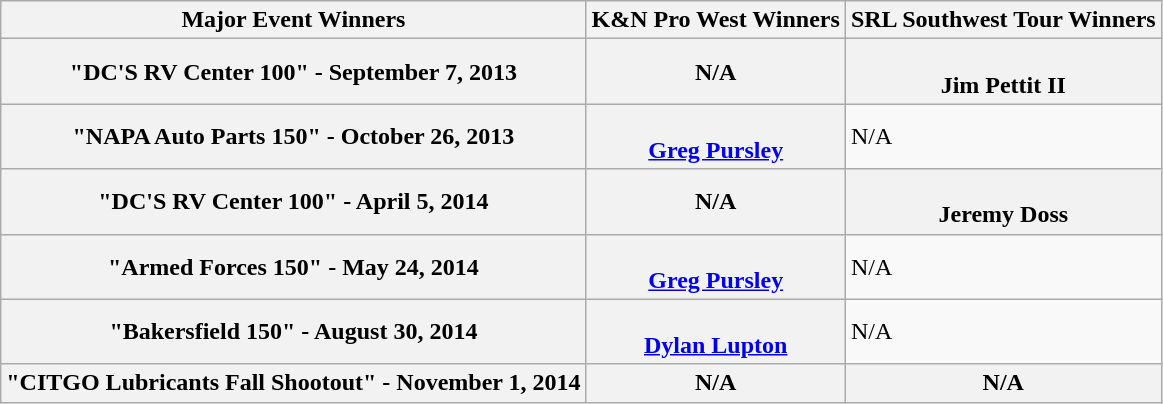<table class="wikitable sortable">
<tr>
<th>Major Event Winners</th>
<th>K&N Pro West Winners</th>
<th>SRL Southwest Tour Winners</th>
</tr>
<tr>
<th>"DC'S RV Center 100" - September 7, 2013</th>
<th>N/A</th>
<th><br>Jim Pettit II</th>
</tr>
<tr>
<th>"NAPA Auto Parts 150" - October 26, 2013</th>
<th><br><a href='#'>Greg Pursley</a></th>
<td>N/A</td>
</tr>
<tr>
<th>"DC'S RV Center 100" - April 5, 2014</th>
<th>N/A</th>
<th><br>Jeremy Doss</th>
</tr>
<tr>
<th>"Armed Forces 150" - May 24, 2014</th>
<th><br><a href='#'>Greg Pursley</a></th>
<td>N/A</td>
</tr>
<tr>
<th>"Bakersfield 150" - August 30, 2014</th>
<th><br><a href='#'>Dylan Lupton</a></th>
<td>N/A</td>
</tr>
<tr>
<th>"CITGO Lubricants Fall Shootout" - November 1, 2014</th>
<th>N/A</th>
<th>N/A</th>
</tr>
</table>
